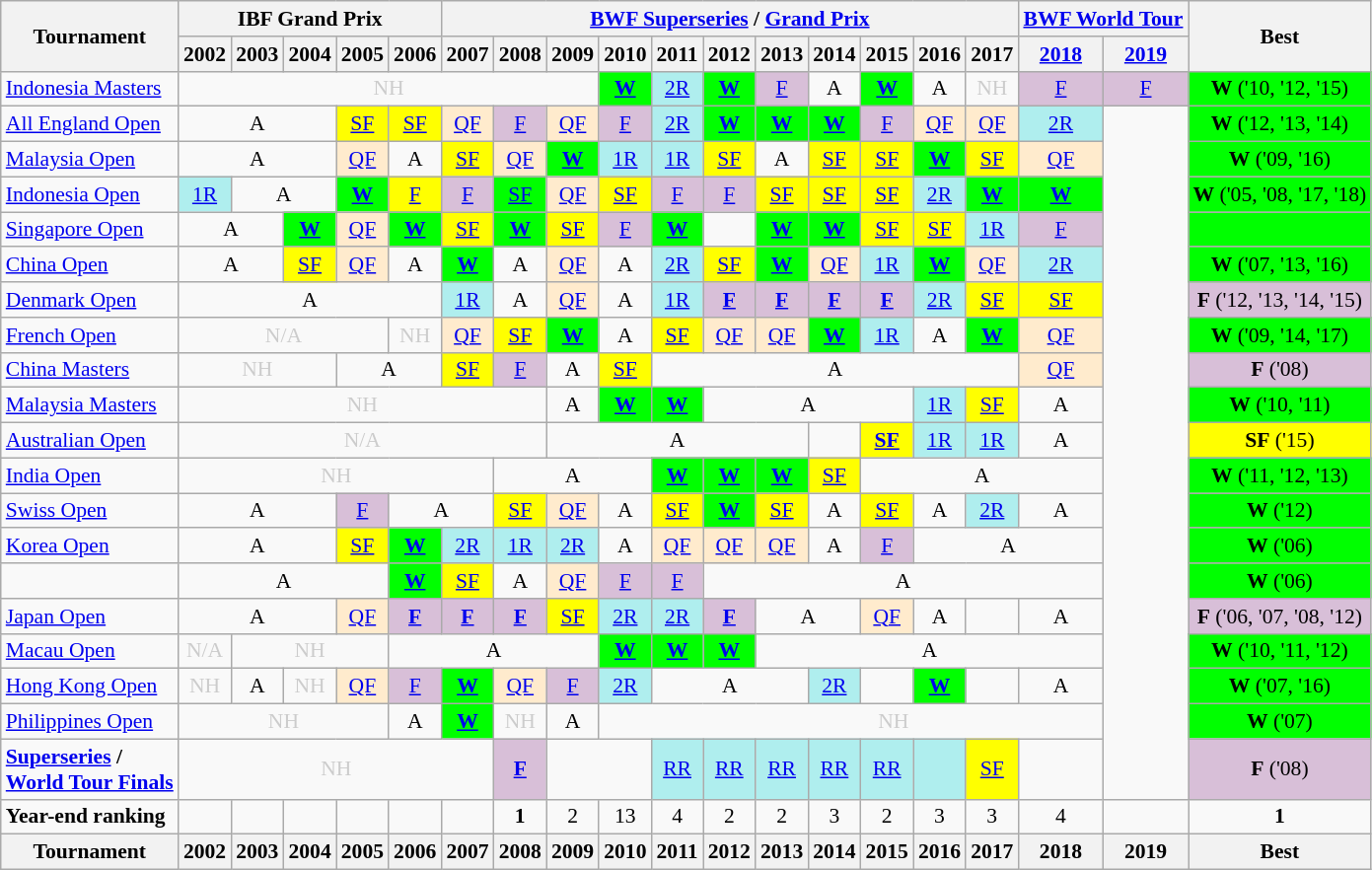<table class="wikitable" style="font-size: 90%; text-align:center">
<tr>
<th rowspan="2">Tournament</th>
<th colspan="5">IBF Grand Prix</th>
<th colspan="11"><a href='#'>BWF Superseries</a> / <a href='#'>Grand Prix</a></th>
<th colspan="2"><a href='#'>BWF World Tour</a></th>
<th rowspan="2">Best</th>
</tr>
<tr>
<th>2002</th>
<th>2003</th>
<th>2004</th>
<th>2005</th>
<th>2006</th>
<th>2007</th>
<th>2008</th>
<th>2009</th>
<th>2010</th>
<th>2011</th>
<th>2012</th>
<th>2013</th>
<th>2014</th>
<th>2015</th>
<th>2016</th>
<th>2017</th>
<th><a href='#'>2018</a></th>
<th><a href='#'>2019</a></th>
</tr>
<tr>
<td align=left><a href='#'>Indonesia Masters</a></td>
<td colspan="8" style=color:#ccc>NH</td>
<td bgcolor=00FF00><a href='#'><strong>W</strong></a></td>
<td bgcolor=AFEEEE><a href='#'>2R</a></td>
<td bgcolor=00FF00><a href='#'><strong>W</strong></a></td>
<td bgcolor=D8BFD8><a href='#'>F</a></td>
<td>A</td>
<td bgcolor=00FF00><a href='#'><strong>W</strong></a></td>
<td>A</td>
<td style=color:#ccc>NH</td>
<td bgcolor=D8BFD8><a href='#'>F</a></td>
<td bgcolor=D8BFD8><a href='#'>F</a></td>
<td bgcolor=00FF00><strong>W</strong> ('10, '12, '15)</td>
</tr>
<tr>
<td align=left><a href='#'>All England Open</a></td>
<td colspan="3">A</td>
<td bgcolor=FFFF00><a href='#'>SF</a></td>
<td bgcolor=FFFF00><a href='#'>SF</a></td>
<td bgcolor=FFEBCD><a href='#'>QF</a></td>
<td bgcolor=D8BFD8><a href='#'>F</a></td>
<td bgcolor=FFEBCD><a href='#'>QF</a></td>
<td bgcolor=D8BFD8><a href='#'>F</a></td>
<td bgcolor=AFEEEE><a href='#'>2R</a></td>
<td bgcolor=00FF00><a href='#'><strong>W</strong></a></td>
<td bgcolor=00FF00><a href='#'><strong>W</strong></a></td>
<td bgcolor=00FF00><a href='#'><strong>W</strong></a></td>
<td bgcolor=D8BFD8><a href='#'>F</a></td>
<td bgcolor=FFEBCD><a href='#'>QF</a></td>
<td bgcolor=FFEBCD><a href='#'>QF</a></td>
<td bgcolor=AFEEEE><a href='#'>2R</a></td>
<td rowspan="19"></td>
<td bgcolor=00FF00><strong>W</strong> ('12, '13, '14)</td>
</tr>
<tr>
<td align=left><a href='#'>Malaysia Open</a></td>
<td colspan="3">A</td>
<td bgcolor=FFEBCD><a href='#'>QF</a></td>
<td>A</td>
<td bgcolor=FFFF00><a href='#'>SF</a></td>
<td bgcolor=FFEBCD><a href='#'>QF</a></td>
<td bgcolor=00FF00><a href='#'><strong>W</strong></a></td>
<td bgcolor=AFEEEE><a href='#'>1R</a></td>
<td bgcolor=AFEEEE><a href='#'>1R</a></td>
<td bgcolor=FFFF00><a href='#'>SF</a></td>
<td>A</td>
<td bgcolor=FFFF00><a href='#'>SF</a></td>
<td bgcolor=FFFF00><a href='#'>SF</a></td>
<td bgcolor=00FF00><a href='#'><strong>W</strong></a></td>
<td bgcolor=FFFF00><a href='#'>SF</a></td>
<td bgcolor=FFEBCD><a href='#'>QF</a></td>
<td bgcolor=00FF00><strong>W</strong> ('09, '16)</td>
</tr>
<tr>
<td align=left><a href='#'>Indonesia Open</a></td>
<td bgcolor=AFEEEE><a href='#'>1R</a></td>
<td colspan="2">A</td>
<td bgcolor=00FF00><a href='#'><strong>W</strong></a></td>
<td bgcolor=FFFF00><a href='#'>F</a></td>
<td bgcolor=D8BFD8><a href='#'>F</a></td>
<td bgcolor=00FF00><a href='#'>SF</a></td>
<td bgcolor=FFEBCD><a href='#'>QF</a></td>
<td bgcolor=FFFF00><a href='#'>SF</a></td>
<td bgcolor=D8BFD8><a href='#'>F</a></td>
<td bgcolor=D8BFD8><a href='#'>F</a></td>
<td bgcolor=FFFF00><a href='#'>SF</a></td>
<td bgcolor=FFFF00><a href='#'>SF</a></td>
<td bgcolor=FFFF00><a href='#'>SF</a></td>
<td bgcolor=AFEEEE><a href='#'>2R</a></td>
<td bgcolor=00FF00><a href='#'><strong>W</strong></a></td>
<td bgcolor=00FF00><a href='#'><strong>W</strong></a></td>
<td bgcolor=00FF00><strong>W</strong> ('05, '08, '17, '18)</td>
</tr>
<tr>
<td align=left><a href='#'>Singapore Open</a></td>
<td colspan="2">A</td>
<td bgcolor=00FF00><a href='#'><strong>W</strong></a></td>
<td bgcolor=FFEBCD><a href='#'>QF</a></td>
<td bgcolor=00FF00><a href='#'><strong>W</strong></a></td>
<td bgcolor=FFFF00><a href='#'>SF</a></td>
<td bgcolor=00FF00><a href='#'><strong>W</strong></a></td>
<td bgcolor=FFFF00><a href='#'>SF</a></td>
<td bgcolor=D8BFD8><a href='#'>F</a></td>
<td bgcolor=00FF00><a href='#'><strong>W</strong></a></td>
<td><a href='#'></a></td>
<td bgcolor=00FF00><a href='#'><strong>W</strong></a></td>
<td bgcolor=00FF00><a href='#'><strong>W</strong></a></td>
<td bgcolor=FFFF00><a href='#'>SF</a></td>
<td bgcolor=FFFF00><a href='#'>SF</a></td>
<td bgcolor=AFEEEE><a href='#'>1R</a></td>
<td bgcolor=D8BFD8><a href='#'>F</a></td>
<td bgcolor=00FF00></td>
</tr>
<tr>
<td align=left><a href='#'>China Open</a></td>
<td colspan="2">A</td>
<td bgcolor=FFFF00><a href='#'>SF</a></td>
<td bgcolor=FFEBCD><a href='#'>QF</a></td>
<td>A</td>
<td bgcolor=00FF00><a href='#'><strong>W</strong></a></td>
<td>A</td>
<td bgcolor=FFEBCD><a href='#'>QF</a></td>
<td>A</td>
<td bgcolor=AFEEEE><a href='#'>2R</a></td>
<td bgcolor=FFFF00><a href='#'>SF</a></td>
<td bgcolor=00FF00><a href='#'><strong>W</strong></a></td>
<td bgcolor=FFEBCD><a href='#'>QF</a></td>
<td bgcolor=AFEEEE><a href='#'>1R</a></td>
<td bgcolor=00FF00><a href='#'><strong>W</strong></a></td>
<td bgcolor=FFEBCD><a href='#'>QF</a></td>
<td bgcolor=AFEEEE><a href='#'>2R</a></td>
<td bgcolor=00FF00><strong>W</strong> ('07, '13, '16)</td>
</tr>
<tr>
<td align=left><a href='#'>Denmark Open</a></td>
<td colspan="5">A</td>
<td bgcolor=AFEEEE><a href='#'>1R</a></td>
<td>A</td>
<td bgcolor=FFEBCD><a href='#'>QF</a></td>
<td>A</td>
<td bgcolor=AFEEEE><a href='#'>1R</a></td>
<td bgcolor=D8BFD8><a href='#'><strong>F</strong></a></td>
<td bgcolor=D8BFD8><a href='#'><strong>F</strong></a></td>
<td bgcolor=D8BFD8><a href='#'><strong>F</strong></a></td>
<td bgcolor=D8BFD8><a href='#'><strong>F</strong></a></td>
<td bgcolor=AFEEEE><a href='#'>2R</a></td>
<td bgcolor=FFFF00><a href='#'>SF</a></td>
<td bgcolor=FFFF00><a href='#'>SF</a></td>
<td bgcolor=D8BFD8><strong>F</strong> ('12, '13, '14, '15)</td>
</tr>
<tr>
<td align=left><a href='#'>French Open</a></td>
<td colspan="4" style=color:#ccc>N/A</td>
<td style=color:#ccc>NH</td>
<td bgcolor=FFEBCD><a href='#'>QF</a></td>
<td bgcolor=FFFF00><a href='#'>SF</a></td>
<td bgcolor=00FF00><a href='#'><strong>W</strong></a></td>
<td>A</td>
<td bgcolor=FFFF00><a href='#'>SF</a></td>
<td bgcolor=FFEBCD><a href='#'>QF</a></td>
<td bgcolor=FFEBCD><a href='#'>QF</a></td>
<td bgcolor=00FF00><a href='#'><strong>W</strong></a></td>
<td bgcolor=AFEEEE><a href='#'>1R</a></td>
<td>A</td>
<td bgcolor=00FF00><a href='#'><strong>W</strong></a></td>
<td bgcolor=FFEBCD><a href='#'>QF</a></td>
<td bgcolor=00FF00><strong>W</strong> ('09, '14, '17)</td>
</tr>
<tr>
<td align=left><a href='#'>China Masters</a></td>
<td colspan="3" style=color:#ccc>NH</td>
<td colspan="2">A</td>
<td bgcolor=FFFF00><a href='#'>SF</a></td>
<td bgcolor=D8BFD8><a href='#'>F</a></td>
<td>A</td>
<td bgcolor=FFFF00><a href='#'>SF</a></td>
<td colspan="7">A</td>
<td bgcolor=FFEBCD><a href='#'>QF</a></td>
<td bgcolor=D8BFD8><strong>F</strong> ('08)</td>
</tr>
<tr>
<td align=left><a href='#'>Malaysia Masters</a></td>
<td colspan="7" style=color:#ccc>NH</td>
<td>A</td>
<td bgcolor=00FF00><a href='#'><strong>W</strong></a></td>
<td bgcolor=00FF00><a href='#'><strong>W</strong></a></td>
<td colspan="4">A</td>
<td bgcolor=AFEEEE><a href='#'>1R</a></td>
<td bgcolor=FFFF00><a href='#'>SF</a></td>
<td>A</td>
<td bgcolor=00FF00><strong>W</strong> ('10, '11)</td>
</tr>
<tr>
<td align=left><a href='#'>Australian Open</a></td>
<td colspan="7" style=color:#ccc>N/A</td>
<td colspan="5">A</td>
<td></td>
<td bgcolor=FFFF00><a href='#'><strong>SF</strong></a></td>
<td bgcolor=AFEEEE><a href='#'>1R</a></td>
<td bgcolor=AFEEEE><a href='#'>1R</a></td>
<td>A</td>
<td bgcolor=FFFF00><strong>SF</strong> ('15)</td>
</tr>
<tr>
<td align=left><a href='#'>India Open</a></td>
<td colspan="6" style=color:#ccc>NH</td>
<td colspan="3">A</td>
<td bgcolor=00FF00><a href='#'><strong>W</strong></a></td>
<td bgcolor=00FF00><a href='#'><strong>W</strong></a></td>
<td bgcolor=00FF00><a href='#'><strong>W</strong></a></td>
<td bgcolor=FFFF00><a href='#'>SF</a></td>
<td colspan="4">A</td>
<td bgcolor=00FF00><strong>W</strong> ('11, '12, '13)</td>
</tr>
<tr>
<td align=left><a href='#'>Swiss Open</a></td>
<td colspan="3">A</td>
<td bgcolor=D8BFD8><a href='#'>F</a></td>
<td colspan="2">A</td>
<td bgcolor=FFFF00><a href='#'>SF</a></td>
<td bgcolor=FFEBCD><a href='#'>QF</a></td>
<td>A</td>
<td bgcolor=FFFF00><a href='#'>SF</a></td>
<td bgcolor=00FF00><a href='#'><strong>W</strong></a></td>
<td bgcolor=FFFF00><a href='#'>SF</a></td>
<td>A</td>
<td bgcolor=FFFF00><a href='#'>SF</a></td>
<td>A</td>
<td bgcolor=AFEEEE><a href='#'>2R</a></td>
<td>A</td>
<td bgcolor=00FF00><strong>W</strong> ('12)</td>
</tr>
<tr>
<td align=left><a href='#'>Korea Open</a></td>
<td colspan="3">A</td>
<td bgcolor=FFFF00><a href='#'>SF</a></td>
<td bgcolor=00FF00><a href='#'><strong>W</strong></a></td>
<td bgcolor=AFEEEE><a href='#'>2R</a></td>
<td bgcolor=AFEEEE><a href='#'>1R</a></td>
<td bgcolor=AFEEEE><a href='#'>2R</a></td>
<td>A</td>
<td bgcolor=FFEBCD><a href='#'>QF</a></td>
<td bgcolor=FFEBCD><a href='#'>QF</a></td>
<td bgcolor=FFEBCD><a href='#'>QF</a></td>
<td>A</td>
<td bgcolor=D8BFD8><a href='#'>F</a></td>
<td colspan="3">A</td>
<td bgcolor=00FF00><strong>W</strong> ('06)</td>
</tr>
<tr>
<td align=left></td>
<td colspan="4">A</td>
<td bgcolor=00FF00><a href='#'><strong>W</strong></a></td>
<td bgcolor=FFFF00><a href='#'>SF</a></td>
<td>A</td>
<td bgcolor=FFEBCD><a href='#'>QF</a></td>
<td bgcolor=D8BFD8><a href='#'>F</a></td>
<td bgcolor=D8BFD8><a href='#'>F</a></td>
<td colspan="7">A</td>
<td bgcolor=00FF00><strong>W</strong> ('06)</td>
</tr>
<tr>
<td align=left><a href='#'>Japan Open</a></td>
<td colspan="3">A</td>
<td bgcolor=FFEBCD><a href='#'>QF</a></td>
<td bgcolor=D8BFD8><a href='#'><strong>F</strong></a></td>
<td bgcolor=D8BFD8><a href='#'><strong>F</strong></a></td>
<td bgcolor=D8BFD8><a href='#'><strong>F</strong></a></td>
<td bgcolor=FFFF00><a href='#'>SF</a></td>
<td bgcolor=AFEEEE><a href='#'>2R</a></td>
<td bgcolor=AFEEEE><a href='#'>2R</a></td>
<td bgcolor=D8BFD8><a href='#'><strong>F</strong></a></td>
<td colspan="2">A</td>
<td bgcolor=FFEBCD><a href='#'>QF</a></td>
<td>A</td>
<td></td>
<td>A</td>
<td bgcolor=D8BFD8><strong>F</strong> ('06, '07, '08, '12)</td>
</tr>
<tr>
<td align=left><a href='#'>Macau Open</a></td>
<td style=color:#ccc>N/A</td>
<td colspan="3" style=color:#ccc>NH</td>
<td colspan="4">A</td>
<td bgcolor=00FF00><a href='#'><strong>W</strong></a></td>
<td bgcolor=00FF00><a href='#'><strong>W</strong></a></td>
<td bgcolor=00FF00><a href='#'><strong>W</strong></a></td>
<td colspan="6">A</td>
<td bgcolor=00FF00><strong>W</strong> ('10, '11, '12)</td>
</tr>
<tr>
<td align=left><a href='#'>Hong Kong Open</a></td>
<td style=color:#ccc>NH</td>
<td>A</td>
<td style=color:#ccc>NH</td>
<td bgcolor=FFEBCD><a href='#'>QF</a></td>
<td bgcolor=D8BFD8><a href='#'>F</a></td>
<td bgcolor=00FF00><a href='#'><strong>W</strong></a></td>
<td bgcolor=FFEBCD><a href='#'>QF</a></td>
<td bgcolor=D8BFD8><a href='#'>F</a></td>
<td bgcolor=AFEEEE><a href='#'>2R</a></td>
<td colspan="3">A</td>
<td bgcolor=AFEEEE><a href='#'>2R</a></td>
<td></td>
<td bgcolor=00FF00><a href='#'><strong>W</strong></a></td>
<td></td>
<td>A</td>
<td bgcolor=00FF00><strong>W</strong> ('07, '16)</td>
</tr>
<tr>
<td align=left><a href='#'>Philippines Open</a></td>
<td colspan="4" style=color:#ccc>NH</td>
<td>A</td>
<td bgcolor=00FF00><a href='#'><strong>W</strong></a></td>
<td style=color:#ccc>NH</td>
<td>A</td>
<td colspan="10" style=color:#ccc>NH</td>
<td bgcolor=00FF00><strong>W</strong> ('07)</td>
</tr>
<tr>
<td align=left><strong><a href='#'>Superseries</a> /<br><a href='#'>World Tour Finals</a></strong></td>
<td colspan="6" style=color:#ccc>NH</td>
<td bgcolor=D8BFD8><a href='#'><strong>F</strong></a></td>
<td colspan="2"></td>
<td bgcolor=afeeee><a href='#'>RR</a></td>
<td bgcolor=afeeee><a href='#'>RR</a></td>
<td bgcolor=afeeee><a href='#'>RR</a></td>
<td bgcolor=afeeee><a href='#'>RR</a></td>
<td bgcolor=afeeee><a href='#'>RR</a></td>
<td bgcolor=afeeee><a href='#'></a></td>
<td bgcolor=FFFF00><a href='#'>SF</a></td>
<td></td>
<td bgcolor=D8BFD8><strong>F</strong> ('08)</td>
</tr>
<tr>
<td align=left><strong>Year-end ranking</strong></td>
<td></td>
<td></td>
<td></td>
<td></td>
<td></td>
<td></td>
<td><strong>1</strong></td>
<td>2</td>
<td>13</td>
<td>4</td>
<td>2</td>
<td>2</td>
<td>3</td>
<td>2</td>
<td>3</td>
<td>3</td>
<td>4</td>
<td></td>
<td><strong>1</strong></td>
</tr>
<tr>
<th>Tournament</th>
<th>2002</th>
<th>2003</th>
<th>2004</th>
<th>2005</th>
<th>2006</th>
<th>2007</th>
<th>2008</th>
<th>2009</th>
<th>2010</th>
<th>2011</th>
<th>2012</th>
<th>2013</th>
<th>2014</th>
<th>2015</th>
<th>2016</th>
<th>2017</th>
<th>2018</th>
<th>2019</th>
<th>Best</th>
</tr>
</table>
